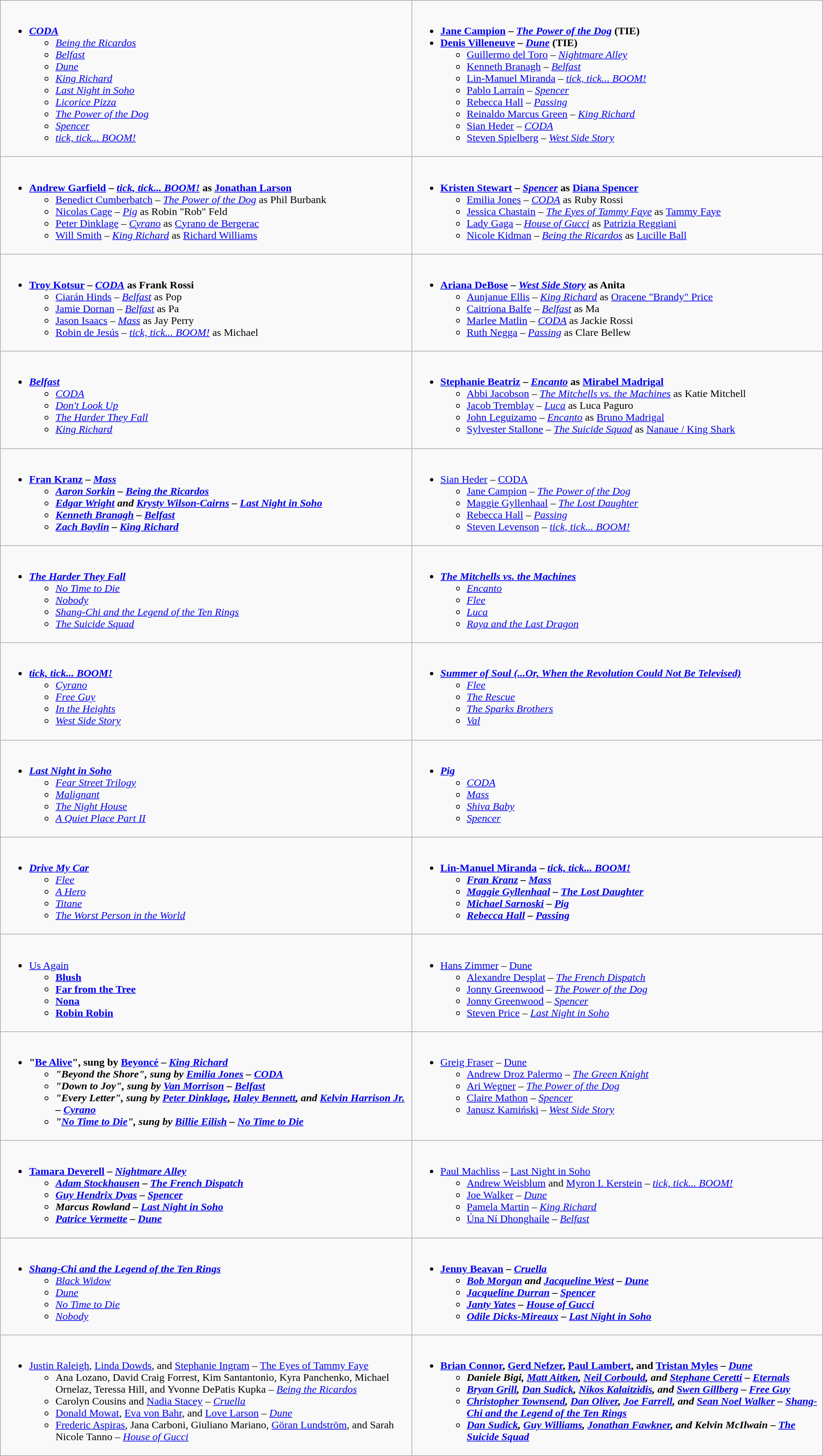<table class="wikitable">
<tr>
<td valign="top" width="50%"><br><ul><li><strong><em><a href='#'>CODA</a></em></strong><ul><li><em><a href='#'>Being the Ricardos</a></em></li><li><em><a href='#'>Belfast</a></em></li><li><em><a href='#'>Dune</a></em></li><li><em><a href='#'>King Richard</a></em></li><li><em><a href='#'>Last Night in Soho</a></em></li><li><em><a href='#'>Licorice Pizza</a></em></li><li><em><a href='#'>The Power of the Dog</a></em></li><li><em><a href='#'>Spencer</a></em></li><li><em><a href='#'>tick, tick... BOOM!</a></em></li></ul></li></ul></td>
<td valign="top" width="50%"><br><ul><li><strong><a href='#'>Jane Campion</a> – <em><a href='#'>The Power of the Dog</a></em> (TIE)</strong></li><li><strong><a href='#'>Denis Villeneuve</a> – <em><a href='#'>Dune</a></em> (TIE)</strong><ul><li><a href='#'>Guillermo del Toro</a> – <em><a href='#'>Nightmare Alley</a></em></li><li><a href='#'>Kenneth Branagh</a> – <em><a href='#'>Belfast</a></em></li><li><a href='#'>Lin-Manuel Miranda</a> – <em><a href='#'>tick, tick... BOOM!</a></em></li><li><a href='#'>Pablo Larraín</a> – <em><a href='#'>Spencer</a></em></li><li><a href='#'>Rebecca Hall</a> – <em><a href='#'>Passing</a></em></li><li><a href='#'>Reinaldo Marcus Green</a> – <em><a href='#'>King Richard</a></em></li><li><a href='#'>Sian Heder</a> – <em><a href='#'>CODA</a></em></li><li><a href='#'>Steven Spielberg</a> – <em><a href='#'>West Side Story</a></em></li></ul></li></ul></td>
</tr>
<tr>
<td valign="top" width="50%"><br><ul><li><strong><a href='#'>Andrew Garfield</a> – <em><a href='#'>tick, tick... BOOM!</a></em> as <a href='#'>Jonathan Larson</a></strong><ul><li><a href='#'>Benedict Cumberbatch</a> – <em><a href='#'>The Power of the Dog</a></em> as Phil Burbank</li><li><a href='#'>Nicolas Cage</a> – <em><a href='#'>Pig</a></em> as Robin "Rob" Feld</li><li><a href='#'>Peter Dinklage</a> – <em><a href='#'>Cyrano</a></em> as <a href='#'>Cyrano de Bergerac</a></li><li><a href='#'>Will Smith</a> – <em><a href='#'>King Richard</a></em> as <a href='#'>Richard Williams</a></li></ul></li></ul></td>
<td valign="top" width="50%"><br><ul><li><strong><a href='#'>Kristen Stewart</a> – <em><a href='#'>Spencer</a></em> as <a href='#'>Diana Spencer</a></strong><ul><li><a href='#'>Emilia Jones</a> – <em><a href='#'>CODA</a></em> as Ruby Rossi</li><li><a href='#'>Jessica Chastain</a> – <em><a href='#'>The Eyes of Tammy Faye</a></em> as <a href='#'>Tammy Faye</a></li><li><a href='#'>Lady Gaga</a> – <em><a href='#'>House of Gucci</a></em> as <a href='#'>Patrizia Reggiani</a></li><li><a href='#'>Nicole Kidman</a> – <em><a href='#'>Being the Ricardos</a></em> as <a href='#'>Lucille Ball</a></li></ul></li></ul></td>
</tr>
<tr>
<td valign="top" width="50%"><br><ul><li><strong><a href='#'>Troy Kotsur</a> – <em><a href='#'>CODA</a></em> as Frank Rossi</strong><ul><li><a href='#'>Ciarán Hinds</a> – <em><a href='#'>Belfast</a></em> as Pop</li><li><a href='#'>Jamie Dornan</a> – <em><a href='#'>Belfast</a></em> as Pa</li><li><a href='#'>Jason Isaacs</a> – <em><a href='#'>Mass</a></em> as Jay Perry</li><li><a href='#'>Robin de Jesús</a> – <em><a href='#'>tick, tick... BOOM!</a></em> as Michael</li></ul></li></ul></td>
<td valign="top" width="50%"><br><ul><li><strong><a href='#'>Ariana DeBose</a> – <em><a href='#'>West Side Story</a></em> as Anita</strong><ul><li><a href='#'>Aunjanue Ellis</a> – <em><a href='#'>King Richard</a></em> as <a href='#'>Oracene "Brandy" Price</a></li><li><a href='#'>Caitríona Balfe</a> – <em><a href='#'>Belfast</a></em> as Ma</li><li><a href='#'>Marlee Matlin</a> – <em><a href='#'>CODA</a></em> as Jackie Rossi</li><li><a href='#'>Ruth Negga</a> – <em><a href='#'>Passing</a></em> as Clare Bellew</li></ul></li></ul></td>
</tr>
<tr>
<td valign="top" width="50%"><br><ul><li><strong><em><a href='#'>Belfast</a></em></strong><ul><li><em><a href='#'>CODA</a></em></li><li><em><a href='#'>Don't Look Up</a></em></li><li><em><a href='#'>The Harder They Fall</a></em></li><li><em><a href='#'>King Richard</a></em></li></ul></li></ul></td>
<td valign="top" width="50%"><br><ul><li><strong><a href='#'>Stephanie Beatriz</a> – <em><a href='#'>Encanto</a></em> as <a href='#'>Mirabel Madrigal</a></strong><ul><li><a href='#'>Abbi Jacobson</a> – <em><a href='#'>The Mitchells vs. the Machines</a></em> as Katie Mitchell</li><li><a href='#'>Jacob Tremblay</a> – <em><a href='#'>Luca</a></em> as Luca Paguro</li><li><a href='#'>John Leguizamo</a> – <em><a href='#'>Encanto</a></em> as <a href='#'>Bruno Madrigal</a></li><li><a href='#'>Sylvester Stallone</a> – <em><a href='#'>The Suicide Squad</a></em> as <a href='#'>Nanaue / King Shark</a></li></ul></li></ul></td>
</tr>
<tr>
<td valign="top" width="50%"><br><ul><li><strong><a href='#'>Fran Kranz</a> – <em><a href='#'>Mass</a><strong><em><ul><li><a href='#'>Aaron Sorkin</a> – </em><a href='#'>Being the Ricardos</a><em></li><li><a href='#'>Edgar Wright</a> and <a href='#'>Krysty Wilson-Cairns</a> – </em><a href='#'>Last Night in Soho</a><em></li><li><a href='#'>Kenneth Branagh</a> – </em><a href='#'>Belfast</a><em></li><li><a href='#'>Zach Baylin</a> – </em><a href='#'>King Richard</a><em></li></ul></li></ul></td>
<td valign="top" width="50%"><br><ul><li></strong><a href='#'>Sian Heder</a> – </em><a href='#'>CODA</a></em></strong><ul><li><a href='#'>Jane Campion</a> – <em><a href='#'>The Power of the Dog</a></em></li><li><a href='#'>Maggie Gyllenhaal</a> – <em><a href='#'>The Lost Daughter</a></em></li><li><a href='#'>Rebecca Hall</a> – <em><a href='#'>Passing</a></em></li><li><a href='#'>Steven Levenson</a> – <em><a href='#'>tick, tick... BOOM!</a></em></li></ul></li></ul></td>
</tr>
<tr>
<td valign="top" width="50%"><br><ul><li><strong><em><a href='#'>The Harder They Fall</a></em></strong><ul><li><em><a href='#'>No Time to Die</a></em></li><li><em><a href='#'>Nobody</a></em></li><li><em><a href='#'>Shang-Chi and the Legend of the Ten Rings</a></em></li><li><em><a href='#'>The Suicide Squad</a></em></li></ul></li></ul></td>
<td valign="top" width="50%"><br><ul><li><strong><em><a href='#'>The Mitchells vs. the Machines</a></em></strong><ul><li><em><a href='#'>Encanto</a></em></li><li><em><a href='#'>Flee</a></em></li><li><em><a href='#'>Luca</a></em></li><li><em><a href='#'>Raya and the Last Dragon</a></em></li></ul></li></ul></td>
</tr>
<tr>
<td valign="top" width="50%"><br><ul><li><strong><em><a href='#'>tick, tick... BOOM!</a></em></strong><ul><li><em><a href='#'>Cyrano</a></em></li><li><em><a href='#'>Free Guy</a></em></li><li><em><a href='#'>In the Heights</a></em></li><li><em><a href='#'>West Side Story</a></em></li></ul></li></ul></td>
<td valign="top" width="50%"><br><ul><li><strong><em><a href='#'>Summer of Soul (...Or, When the Revolution Could Not Be Televised)</a></em></strong><ul><li><em><a href='#'>Flee</a></em></li><li><em><a href='#'>The Rescue</a></em></li><li><em><a href='#'>The Sparks Brothers</a></em></li><li><em><a href='#'>Val</a></em></li></ul></li></ul></td>
</tr>
<tr>
<td valign="top" width="50%"><br><ul><li><strong><em><a href='#'>Last Night in Soho</a></em></strong><ul><li><em><a href='#'>Fear Street Trilogy</a></em></li><li><em><a href='#'>Malignant</a></em></li><li><em><a href='#'>The Night House</a></em></li><li><em><a href='#'>A Quiet Place Part II</a></em></li></ul></li></ul></td>
<td valign="top" width="50%"><br><ul><li><strong><em><a href='#'>Pig</a></em></strong><ul><li><em><a href='#'>CODA</a></em></li><li><em><a href='#'>Mass</a></em></li><li><em><a href='#'>Shiva Baby</a></em></li><li><em><a href='#'>Spencer</a></em></li></ul></li></ul></td>
</tr>
<tr>
<td valign="top" width="50%"><br><ul><li><strong><em><a href='#'>Drive My Car</a></em></strong><ul><li><em><a href='#'>Flee</a></em></li><li><em><a href='#'>A Hero</a></em></li><li><em><a href='#'>Titane</a></em></li><li><em><a href='#'>The Worst Person in the World</a></em></li></ul></li></ul></td>
<td valign="top" width="50%"><br><ul><li><strong><a href='#'>Lin-Manuel Miranda</a> – <em><a href='#'>tick, tick... BOOM!</a><strong><em><ul><li><a href='#'>Fran Kranz</a> – </em><a href='#'>Mass</a><em></li><li><a href='#'>Maggie Gyllenhaal</a> – </em><a href='#'>The Lost Daughter</a><em></li><li><a href='#'>Michael Sarnoski</a> – </em><a href='#'>Pig</a><em></li><li><a href='#'>Rebecca Hall</a> – </em><a href='#'>Passing</a><em></li></ul></li></ul></td>
</tr>
<tr>
<td valign="top" width="50%"><br><ul><li></em></strong><a href='#'>Us Again</a><strong><em><ul><li></em><a href='#'>Blush</a><em></li><li></em><a href='#'>Far from the Tree</a><em></li><li></em><a href='#'>Nona</a><em></li><li></em><a href='#'>Robin Robin</a><em></li></ul></li></ul></td>
<td valign="top" width="50%"><br><ul><li></strong><a href='#'>Hans Zimmer</a> – </em><a href='#'>Dune</a></em></strong><ul><li><a href='#'>Alexandre Desplat</a> – <em><a href='#'>The French Dispatch</a></em></li><li><a href='#'>Jonny Greenwood</a> – <em><a href='#'>The Power of the Dog</a></em></li><li><a href='#'>Jonny Greenwood</a> – <em><a href='#'>Spencer</a></em></li><li><a href='#'>Steven Price</a> – <em><a href='#'>Last Night in Soho</a></em></li></ul></li></ul></td>
</tr>
<tr>
<td valign="top" width="50%"><br><ul><li><strong>"<a href='#'>Be Alive</a>", sung by <a href='#'>Beyoncé</a> – <em><a href='#'>King Richard</a><strong><em><ul><li>"Beyond the Shore", sung by <a href='#'>Emilia Jones</a> – </em><a href='#'>CODA</a><em></li><li>"Down to Joy", sung by <a href='#'>Van Morrison</a> – </em><a href='#'>Belfast</a><em></li><li>"Every Letter", sung by <a href='#'>Peter Dinklage</a>, <a href='#'>Haley Bennett</a>, and <a href='#'>Kelvin Harrison Jr.</a> – </em><a href='#'>Cyrano</a><em></li><li>"<a href='#'>No Time to Die</a>", sung by <a href='#'>Billie Eilish</a> – </em><a href='#'>No Time to Die</a><em></li></ul></li></ul></td>
<td valign="top" width="50%"><br><ul><li></strong><a href='#'>Greig Fraser</a> – </em><a href='#'>Dune</a></em></strong><ul><li><a href='#'>Andrew Droz Palermo</a> – <em><a href='#'>The Green Knight</a></em></li><li><a href='#'>Ari Wegner</a> – <em><a href='#'>The Power of the Dog</a></em></li><li><a href='#'>Claire Mathon</a> – <em><a href='#'>Spencer</a></em></li><li><a href='#'>Janusz Kamiński</a> – <em><a href='#'>West Side Story</a></em></li></ul></li></ul></td>
</tr>
<tr>
<td valign="top" width="50%"><br><ul><li><strong><a href='#'>Tamara Deverell</a> – <em><a href='#'>Nightmare Alley</a><strong><em><ul><li><a href='#'>Adam Stockhausen</a> – </em><a href='#'>The French Dispatch</a><em></li><li><a href='#'>Guy Hendrix Dyas</a> – </em><a href='#'>Spencer</a><em></li><li>Marcus Rowland – </em><a href='#'>Last Night in Soho</a><em></li><li><a href='#'>Patrice Vermette</a> – </em><a href='#'>Dune</a><em></li></ul></li></ul></td>
<td valign="top" width="50%"><br><ul><li></strong><a href='#'>Paul Machliss</a> – </em><a href='#'>Last Night in Soho</a></em></strong><ul><li><a href='#'>Andrew Weisblum</a> and <a href='#'>Myron I. Kerstein</a> – <em><a href='#'>tick, tick... BOOM!</a></em></li><li><a href='#'>Joe Walker</a> – <em><a href='#'>Dune</a></em></li><li><a href='#'>Pamela Martin</a> – <em><a href='#'>King Richard</a></em></li><li><a href='#'>Úna Ní Dhonghaíle</a> – <em><a href='#'>Belfast</a></em></li></ul></li></ul></td>
</tr>
<tr>
<td valign="top" width="50%"><br><ul><li><strong><em><a href='#'>Shang-Chi and the Legend of the Ten Rings</a></em></strong><ul><li><em><a href='#'>Black Widow</a></em></li><li><em><a href='#'>Dune</a></em></li><li><em><a href='#'>No Time to Die</a></em></li><li><em><a href='#'>Nobody</a></em></li></ul></li></ul></td>
<td valign="top" width="50%"><br><ul><li><strong><a href='#'>Jenny Beavan</a> – <em><a href='#'>Cruella</a><strong><em><ul><li><a href='#'>Bob Morgan</a> and <a href='#'>Jacqueline West</a> – </em><a href='#'>Dune</a><em></li><li><a href='#'>Jacqueline Durran</a> – </em><a href='#'>Spencer</a><em></li><li><a href='#'>Janty Yates</a> – </em><a href='#'>House of Gucci</a><em></li><li><a href='#'>Odile Dicks-Mireaux</a> – </em><a href='#'>Last Night in Soho</a><em></li></ul></li></ul></td>
</tr>
<tr>
<td valign="top" width="50%"><br><ul><li></strong><a href='#'>Justin Raleigh</a>, <a href='#'>Linda Dowds</a>, and <a href='#'>Stephanie Ingram</a> – </em><a href='#'>The Eyes of Tammy Faye</a></em></strong><ul><li>Ana Lozano, David Craig Forrest, Kim Santantonio, Kyra Panchenko, Michael Ornelaz, Teressa Hill, and Yvonne DePatis Kupka – <em><a href='#'>Being the Ricardos</a></em></li><li>Carolyn Cousins and <a href='#'>Nadia Stacey</a> – <em><a href='#'>Cruella</a></em></li><li><a href='#'>Donald Mowat</a>, <a href='#'>Eva von Bahr</a>, and <a href='#'>Love Larson</a> – <em><a href='#'>Dune</a></em></li><li><a href='#'>Frederic Aspiras</a>, Jana Carboni, Giuliano Mariano, <a href='#'>Göran Lundström</a>, and Sarah Nicole Tanno – <em><a href='#'>House of Gucci</a></em></li></ul></li></ul></td>
<td valign="top" width="50%"><br><ul><li><strong><a href='#'>Brian Connor</a>, <a href='#'>Gerd Nefzer</a>, <a href='#'>Paul Lambert</a>, and <a href='#'>Tristan Myles</a> – <em><a href='#'>Dune</a><strong><em><ul><li>Daniele Bigi, <a href='#'>Matt Aitken</a>, <a href='#'>Neil Corbould</a>, and <a href='#'>Stephane Ceretti</a> – </em><a href='#'>Eternals</a><em></li><li><a href='#'>Bryan Grill</a>, <a href='#'>Dan Sudick</a>, <a href='#'>Nikos Kalaitzidis</a>, and <a href='#'>Swen Gillberg</a> – </em><a href='#'>Free Guy</a><em></li><li><a href='#'>Christopher Townsend</a>, <a href='#'>Dan Oliver</a>, <a href='#'>Joe Farrell</a>, and <a href='#'>Sean Noel Walker</a> – </em><a href='#'>Shang-Chi and the Legend of the Ten Rings</a><em></li><li><a href='#'>Dan Sudick</a>, <a href='#'>Guy Williams</a>, <a href='#'>Jonathan Fawkner</a>, and Kelvin McIlwain – </em><a href='#'>The Suicide Squad</a><em></li></ul></li></ul></td>
</tr>
</table>
